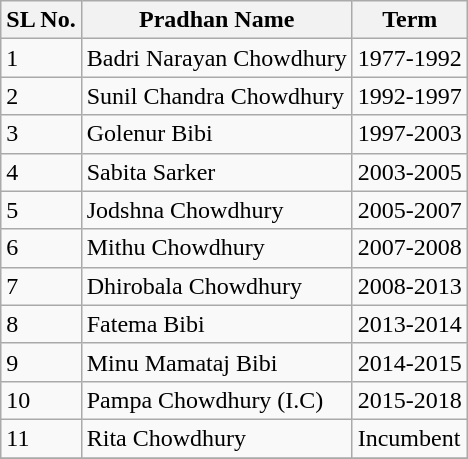<table class=wikitable>
<tr>
<th>SL No.</th>
<th>Pradhan Name</th>
<th>Term</th>
</tr>
<tr>
<td>1</td>
<td>Badri Narayan Chowdhury</td>
<td>1977-1992</td>
</tr>
<tr>
<td>2</td>
<td>Sunil Chandra Chowdhury</td>
<td>1992-1997</td>
</tr>
<tr>
<td>3</td>
<td>Golenur Bibi</td>
<td>1997-2003</td>
</tr>
<tr>
<td>4</td>
<td>Sabita Sarker</td>
<td>2003-2005</td>
</tr>
<tr>
<td>5</td>
<td>Jodshna Chowdhury</td>
<td>2005-2007</td>
</tr>
<tr>
<td>6</td>
<td>Mithu Chowdhury</td>
<td>2007-2008</td>
</tr>
<tr>
<td>7</td>
<td>Dhirobala Chowdhury</td>
<td>2008-2013</td>
</tr>
<tr>
<td>8</td>
<td>Fatema Bibi</td>
<td>2013-2014</td>
</tr>
<tr>
<td>9</td>
<td>Minu Mamataj Bibi</td>
<td>2014-2015</td>
</tr>
<tr>
<td>10</td>
<td>Pampa Chowdhury (I.C)</td>
<td>2015-2018</td>
</tr>
<tr>
<td>11</td>
<td>Rita Chowdhury</td>
<td>Incumbent</td>
</tr>
<tr>
</tr>
</table>
